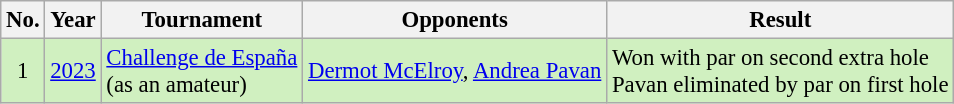<table class="wikitable" style="font-size:95%;">
<tr>
<th>No.</th>
<th>Year</th>
<th>Tournament</th>
<th>Opponents</th>
<th>Result</th>
</tr>
<tr style="background:#D0F0C0;">
<td align=center>1</td>
<td><a href='#'>2023</a></td>
<td><a href='#'>Challenge de España</a><br>(as an amateur)</td>
<td> <a href='#'>Dermot McElroy</a>,  <a href='#'>Andrea Pavan</a></td>
<td>Won with par on second extra hole<br>Pavan eliminated by par on first hole</td>
</tr>
</table>
